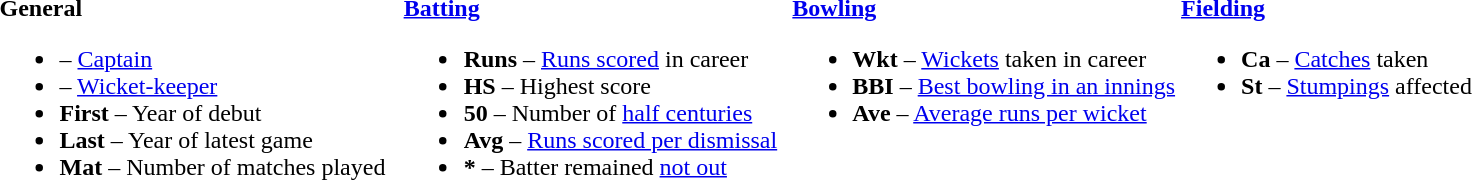<table>
<tr>
<td valign="top" style="width:26%"><br><strong>General</strong><ul><li> – <a href='#'>Captain</a></li><li> – <a href='#'>Wicket-keeper</a></li><li><strong>First</strong> – Year of debut</li><li><strong>Last</strong> – Year of latest game</li><li><strong>Mat</strong> – Number of matches played</li></ul></td>
<td valign="top" style="width:25%"><br><strong><a href='#'>Batting</a></strong><ul><li><strong>Runs</strong> – <a href='#'>Runs scored</a> in career</li><li><strong>HS</strong> – Highest score</li><li><strong>50</strong> – Number of <a href='#'>half centuries</a></li><li><strong>Avg</strong> – <a href='#'>Runs scored per dismissal</a></li><li><strong>*</strong> – Batter remained <a href='#'>not out</a></li></ul></td>
<td valign="top" style="width:25%"><br><strong><a href='#'>Bowling</a></strong><ul><li><strong>Wkt</strong> – <a href='#'>Wickets</a> taken in career</li><li><strong>BBI</strong> – <a href='#'>Best bowling in an innings</a></li><li><strong>Ave</strong> – <a href='#'>Average runs per wicket</a></li></ul></td>
<td valign="top" style="width:24%"><br><strong><a href='#'>Fielding</a></strong><ul><li><strong>Ca</strong> – <a href='#'>Catches</a> taken</li><li><strong>St</strong> – <a href='#'>Stumpings</a> affected</li></ul></td>
</tr>
</table>
